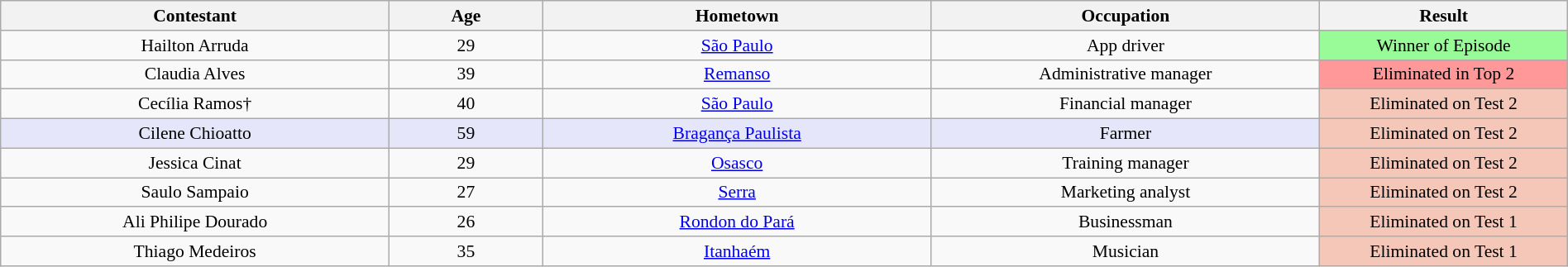<table class="wikitable sortable" style="text-align:center; font-size:90%; width:100%;">
<tr>
<th width="200px">Contestant</th>
<th width="075px">Age</th>
<th width="200px">Hometown</th>
<th width="200px">Occupation</th>
<th width="125px">Result</th>
</tr>
<tr>
<td>Hailton Arruda</td>
<td>29</td>
<td><a href='#'>São Paulo</a></td>
<td>App driver</td>
<td bgcolor=98FB98>Winner of Episode</td>
</tr>
<tr>
<td>Claudia Alves</td>
<td>39</td>
<td><a href='#'>Remanso</a></td>
<td>Administrative manager</td>
<td bgcolor=FF9999>Eliminated in Top 2</td>
</tr>
<tr>
<td>Cecília Ramos†</td>
<td>40</td>
<td><a href='#'>São Paulo</a></td>
<td>Financial manager</td>
<td bgcolor=F4C7B8>Eliminated on Test 2</td>
</tr>
<tr bgcolor=E6E6FA>
<td>Cilene Chioatto</td>
<td>59</td>
<td><a href='#'>Bragança Paulista</a></td>
<td>Farmer</td>
<td bgcolor=F4C7B8>Eliminated on Test 2</td>
</tr>
<tr>
<td>Jessica Cinat</td>
<td>29</td>
<td><a href='#'>Osasco</a></td>
<td>Training manager</td>
<td bgcolor=F4C7B8>Eliminated on Test 2</td>
</tr>
<tr>
<td>Saulo Sampaio</td>
<td>27</td>
<td><a href='#'>Serra</a></td>
<td>Marketing analyst</td>
<td bgcolor=F4C7B8>Eliminated on Test 2</td>
</tr>
<tr>
<td>Ali Philipe Dourado</td>
<td>26</td>
<td><a href='#'>Rondon do Pará</a></td>
<td>Businessman</td>
<td bgcolor=F4C7B8>Eliminated on Test 1</td>
</tr>
<tr>
<td>Thiago Medeiros</td>
<td>35</td>
<td><a href='#'>Itanhaém</a></td>
<td>Musician</td>
<td bgcolor=F4C7B8>Eliminated on Test 1</td>
</tr>
</table>
